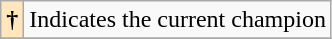<table class="wikitable">
<tr>
<th style="background-color:#FFE6BD">†</th>
<td>Indicates the current champion</td>
</tr>
<tr>
</tr>
</table>
